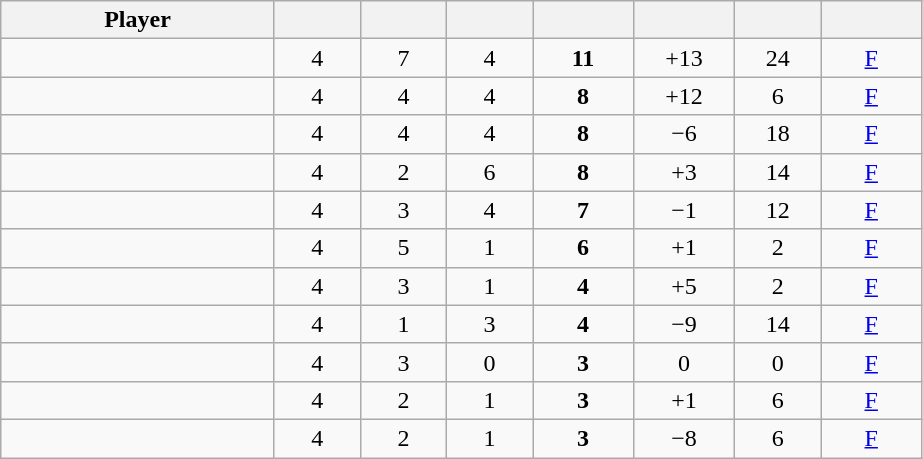<table class="wikitable sortable" style="text-align:center;">
<tr>
<th width="175px">Player</th>
<th width="50px"></th>
<th width="50px"></th>
<th width="50px"></th>
<th width="60px"></th>
<th width="60px"></th>
<th width="50px"></th>
<th width="60px"></th>
</tr>
<tr>
<td align="left"> </td>
<td>4</td>
<td>7</td>
<td>4</td>
<td><strong>11</strong></td>
<td>+13</td>
<td>24</td>
<td><a href='#'>F</a></td>
</tr>
<tr>
<td align="left"> </td>
<td>4</td>
<td>4</td>
<td>4</td>
<td><strong>8</strong></td>
<td>+12</td>
<td>6</td>
<td><a href='#'>F</a></td>
</tr>
<tr>
<td align="left"> </td>
<td>4</td>
<td>4</td>
<td>4</td>
<td><strong>8</strong></td>
<td>−6</td>
<td>18</td>
<td><a href='#'>F</a></td>
</tr>
<tr>
<td align="left"> </td>
<td>4</td>
<td>2</td>
<td>6</td>
<td><strong>8</strong></td>
<td>+3</td>
<td>14</td>
<td><a href='#'>F</a></td>
</tr>
<tr>
<td align="left"> </td>
<td>4</td>
<td>3</td>
<td>4</td>
<td><strong>7</strong></td>
<td>−1</td>
<td>12</td>
<td><a href='#'>F</a></td>
</tr>
<tr>
<td align="left"> </td>
<td>4</td>
<td>5</td>
<td>1</td>
<td><strong>6</strong></td>
<td>+1</td>
<td>2</td>
<td><a href='#'>F</a></td>
</tr>
<tr>
<td align="left"> </td>
<td>4</td>
<td>3</td>
<td>1</td>
<td><strong>4</strong></td>
<td>+5</td>
<td>2</td>
<td><a href='#'>F</a></td>
</tr>
<tr>
<td align="left"> </td>
<td>4</td>
<td>1</td>
<td>3</td>
<td><strong>4</strong></td>
<td>−9</td>
<td>14</td>
<td><a href='#'>F</a></td>
</tr>
<tr>
<td align="left"> </td>
<td>4</td>
<td>3</td>
<td>0</td>
<td><strong>3</strong></td>
<td>0</td>
<td>0</td>
<td><a href='#'>F</a></td>
</tr>
<tr>
<td align="left"> </td>
<td>4</td>
<td>2</td>
<td>1</td>
<td><strong>3</strong></td>
<td>+1</td>
<td>6</td>
<td><a href='#'>F</a></td>
</tr>
<tr>
<td align="left"> </td>
<td>4</td>
<td>2</td>
<td>1</td>
<td><strong>3</strong></td>
<td>−8</td>
<td>6</td>
<td><a href='#'>F</a></td>
</tr>
</table>
